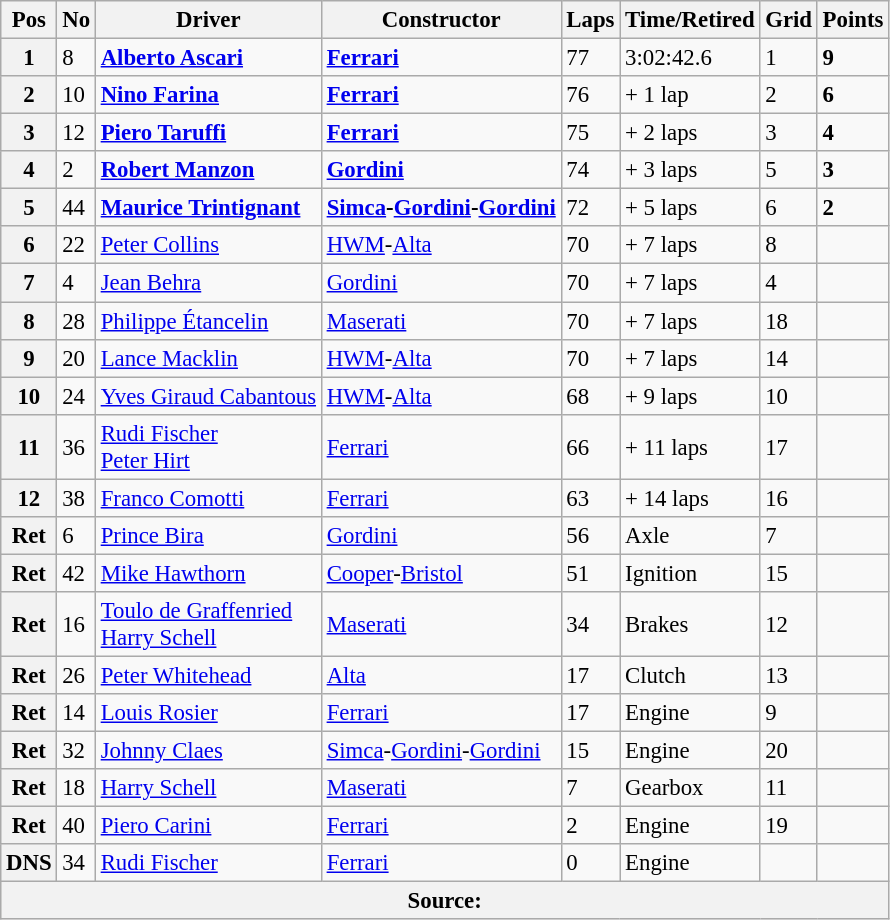<table class="wikitable" style="font-size:95%">
<tr>
<th>Pos</th>
<th>No</th>
<th>Driver</th>
<th>Constructor</th>
<th>Laps</th>
<th>Time/Retired</th>
<th>Grid</th>
<th>Points</th>
</tr>
<tr>
<th>1</th>
<td>8</td>
<td> <strong><a href='#'>Alberto Ascari</a></strong></td>
<td><strong><a href='#'>Ferrari</a></strong></td>
<td>77</td>
<td>3:02:42.6</td>
<td>1</td>
<td><strong>9</strong></td>
</tr>
<tr>
<th>2</th>
<td>10</td>
<td> <strong><a href='#'>Nino Farina</a></strong></td>
<td><strong><a href='#'>Ferrari</a></strong></td>
<td>76</td>
<td>+ 1 lap</td>
<td>2</td>
<td><strong>6</strong></td>
</tr>
<tr>
<th>3</th>
<td>12</td>
<td> <strong><a href='#'>Piero Taruffi</a></strong></td>
<td><strong><a href='#'>Ferrari</a></strong></td>
<td>75</td>
<td>+ 2 laps</td>
<td>3</td>
<td><strong>4</strong></td>
</tr>
<tr>
<th>4</th>
<td>2</td>
<td> <strong><a href='#'>Robert Manzon</a></strong></td>
<td><strong><a href='#'>Gordini</a></strong></td>
<td>74</td>
<td>+ 3 laps</td>
<td>5</td>
<td><strong>3</strong></td>
</tr>
<tr>
<th>5</th>
<td>44</td>
<td> <strong><a href='#'>Maurice Trintignant</a></strong></td>
<td><strong><a href='#'>Simca</a>-<a href='#'>Gordini</a>-<a href='#'>Gordini</a></strong></td>
<td>72</td>
<td>+ 5 laps</td>
<td>6</td>
<td><strong>2</strong></td>
</tr>
<tr>
<th>6</th>
<td>22</td>
<td> <a href='#'>Peter Collins</a></td>
<td><a href='#'>HWM</a>-<a href='#'>Alta</a></td>
<td>70</td>
<td>+ 7 laps</td>
<td>8</td>
<td></td>
</tr>
<tr>
<th>7</th>
<td>4</td>
<td> <a href='#'>Jean Behra</a></td>
<td><a href='#'>Gordini</a></td>
<td>70</td>
<td>+ 7 laps</td>
<td>4</td>
<td></td>
</tr>
<tr>
<th>8</th>
<td>28</td>
<td> <a href='#'>Philippe Étancelin</a></td>
<td><a href='#'>Maserati</a></td>
<td>70</td>
<td>+ 7 laps</td>
<td>18</td>
<td></td>
</tr>
<tr>
<th>9</th>
<td>20</td>
<td> <a href='#'>Lance Macklin</a></td>
<td><a href='#'>HWM</a>-<a href='#'>Alta</a></td>
<td>70</td>
<td>+ 7 laps</td>
<td>14</td>
<td></td>
</tr>
<tr>
<th>10</th>
<td>24</td>
<td> <a href='#'>Yves Giraud Cabantous</a></td>
<td><a href='#'>HWM</a>-<a href='#'>Alta</a></td>
<td>68</td>
<td>+ 9 laps</td>
<td>10</td>
<td></td>
</tr>
<tr>
<th>11</th>
<td>36</td>
<td> <a href='#'>Rudi Fischer</a><br> <a href='#'>Peter Hirt</a></td>
<td><a href='#'>Ferrari</a></td>
<td>66</td>
<td>+ 11 laps</td>
<td>17</td>
<td></td>
</tr>
<tr>
<th>12</th>
<td>38</td>
<td> <a href='#'>Franco Comotti</a></td>
<td><a href='#'>Ferrari</a></td>
<td>63</td>
<td>+ 14 laps</td>
<td>16</td>
<td></td>
</tr>
<tr>
<th>Ret</th>
<td>6</td>
<td> <a href='#'>Prince Bira</a></td>
<td><a href='#'>Gordini</a></td>
<td>56</td>
<td>Axle</td>
<td>7</td>
<td></td>
</tr>
<tr>
<th>Ret</th>
<td>42</td>
<td> <a href='#'>Mike Hawthorn</a></td>
<td><a href='#'>Cooper</a>-<a href='#'>Bristol</a></td>
<td>51</td>
<td>Ignition</td>
<td>15</td>
<td></td>
</tr>
<tr>
<th>Ret</th>
<td>16</td>
<td> <a href='#'>Toulo de Graffenried</a><br> <a href='#'>Harry Schell</a></td>
<td><a href='#'>Maserati</a></td>
<td>34</td>
<td>Brakes</td>
<td>12</td>
<td></td>
</tr>
<tr>
<th>Ret</th>
<td>26</td>
<td> <a href='#'>Peter Whitehead</a></td>
<td><a href='#'>Alta</a></td>
<td>17</td>
<td>Clutch</td>
<td>13</td>
<td></td>
</tr>
<tr>
<th>Ret</th>
<td>14</td>
<td> <a href='#'>Louis Rosier</a></td>
<td><a href='#'>Ferrari</a></td>
<td>17</td>
<td>Engine</td>
<td>9</td>
<td></td>
</tr>
<tr>
<th>Ret</th>
<td>32</td>
<td> <a href='#'>Johnny Claes</a></td>
<td><a href='#'>Simca</a>-<a href='#'>Gordini</a>-<a href='#'>Gordini</a></td>
<td>15</td>
<td>Engine</td>
<td>20</td>
<td></td>
</tr>
<tr>
<th>Ret</th>
<td>18</td>
<td> <a href='#'>Harry Schell</a></td>
<td><a href='#'>Maserati</a></td>
<td>7</td>
<td>Gearbox</td>
<td>11</td>
<td></td>
</tr>
<tr>
<th>Ret</th>
<td>40</td>
<td> <a href='#'>Piero Carini</a></td>
<td><a href='#'>Ferrari</a></td>
<td>2</td>
<td>Engine</td>
<td>19</td>
<td></td>
</tr>
<tr>
<th>DNS</th>
<td>34</td>
<td> <a href='#'>Rudi Fischer</a></td>
<td><a href='#'>Ferrari</a></td>
<td>0</td>
<td>Engine</td>
<td></td>
<td></td>
</tr>
<tr style="background-color:#E5E4E2" align="center">
<th colspan=8>Source: </th>
</tr>
</table>
